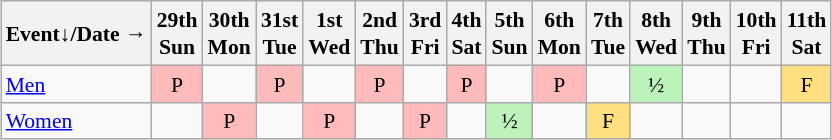<table class="wikitable" style="margin:0.5em auto; font-size:90%; line-height:1.25em; text-align:center;">
<tr>
<th>Event↓/Date →</th>
<th>29th<br>Sun</th>
<th>30th<br>Mon</th>
<th>31st<br>Tue</th>
<th>1st<br>Wed</th>
<th>2nd<br>Thu</th>
<th>3rd<br>Fri</th>
<th>4th<br>Sat</th>
<th>5th<br>Sun</th>
<th>6th<br>Mon</th>
<th>7th<br>Tue</th>
<th>8th<br>Wed</th>
<th>9th<br>Thu</th>
<th>10th<br>Fri</th>
<th>11th<br>Sat</th>
</tr>
<tr>
<td style="text-align:left;"><a href='#'>Men</a></td>
<td bgcolor="#FFBBBB">P</td>
<td></td>
<td bgcolor="#FFBBBB">P</td>
<td></td>
<td bgcolor="#FFBBBB">P</td>
<td></td>
<td bgcolor="#FFBBBB">P</td>
<td></td>
<td bgcolor="#FFBBBB">P</td>
<td></td>
<td bgcolor="#BBF3BB">½</td>
<td></td>
<td></td>
<td bgcolor="#FFDF80">F</td>
</tr>
<tr>
<td style="text-align:left;"><a href='#'>Women</a></td>
<td></td>
<td bgcolor="#FFBBBB">P</td>
<td></td>
<td bgcolor="#FFBBBB">P</td>
<td></td>
<td bgcolor="#FFBBBB">P</td>
<td></td>
<td bgcolor="#BBF3BB">½</td>
<td></td>
<td bgcolor="#FFDF80">F</td>
<td></td>
<td></td>
<td></td>
<td></td>
</tr>
</table>
